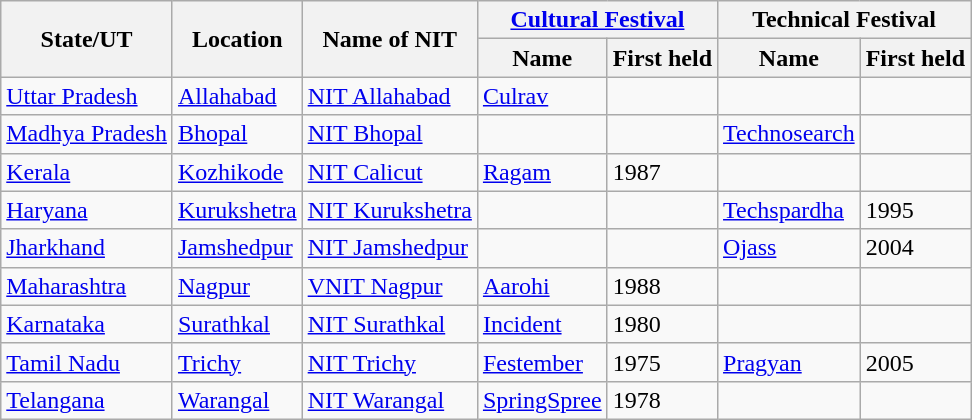<table class="wikitable sortable">
<tr>
<th rowspan="2">State/UT</th>
<th rowspan="2" !>Location</th>
<th rowspan="2" !>Name of NIT</th>
<th colspan="2" !><a href='#'>Cultural Festival</a></th>
<th colspan="2" !>Technical Festival</th>
</tr>
<tr>
<th>Name</th>
<th>First held</th>
<th>Name</th>
<th>First held</th>
</tr>
<tr>
<td><a href='#'>Uttar Pradesh</a></td>
<td><a href='#'>Allahabad</a></td>
<td><a href='#'>NIT Allahabad</a></td>
<td><a href='#'>Culrav</a></td>
<td></td>
<td></td>
<td></td>
</tr>
<tr>
<td><a href='#'>Madhya Pradesh</a></td>
<td><a href='#'>Bhopal</a></td>
<td><a href='#'>NIT Bhopal</a></td>
<td></td>
<td></td>
<td><a href='#'>Technosearch</a></td>
<td></td>
</tr>
<tr>
<td><a href='#'>Kerala</a></td>
<td><a href='#'>Kozhikode</a></td>
<td><a href='#'>NIT Calicut</a></td>
<td><a href='#'>Ragam</a></td>
<td>1987</td>
<td></td>
<td></td>
</tr>
<tr>
<td><a href='#'>Haryana</a></td>
<td><a href='#'>Kurukshetra</a></td>
<td><a href='#'>NIT Kurukshetra</a></td>
<td></td>
<td></td>
<td><a href='#'>Techspardha</a></td>
<td>1995</td>
</tr>
<tr>
<td><a href='#'>Jharkhand</a></td>
<td><a href='#'>Jamshedpur</a></td>
<td><a href='#'>NIT Jamshedpur</a></td>
<td></td>
<td></td>
<td><a href='#'>Ojass</a></td>
<td>2004</td>
</tr>
<tr>
<td><a href='#'>Maharashtra</a></td>
<td><a href='#'>Nagpur</a></td>
<td><a href='#'>VNIT Nagpur</a></td>
<td><a href='#'>Aarohi</a></td>
<td>1988</td>
<td></td>
<td></td>
</tr>
<tr>
<td><a href='#'>Karnataka</a></td>
<td><a href='#'>Surathkal</a></td>
<td><a href='#'>NIT Surathkal</a></td>
<td><a href='#'>Incident</a></td>
<td>1980</td>
<td></td>
<td></td>
</tr>
<tr>
<td><a href='#'>Tamil Nadu</a></td>
<td><a href='#'>Trichy</a></td>
<td><a href='#'>NIT Trichy</a></td>
<td><a href='#'>Festember</a></td>
<td>1975</td>
<td><a href='#'>Pragyan</a></td>
<td>2005</td>
</tr>
<tr>
<td><a href='#'>Telangana</a></td>
<td><a href='#'>Warangal</a></td>
<td><a href='#'>NIT Warangal</a></td>
<td><a href='#'>SpringSpree</a></td>
<td>1978</td>
<td></td>
<td></td>
</tr>
</table>
